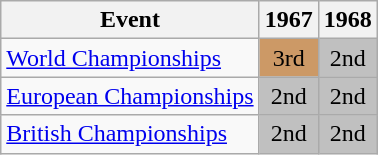<table class="wikitable">
<tr>
<th>Event</th>
<th>1967</th>
<th>1968</th>
</tr>
<tr>
<td><a href='#'>World Championships</a></td>
<td align="center" bgcolor="cc9966">3rd</td>
<td align="center" bgcolor="silver">2nd</td>
</tr>
<tr>
<td><a href='#'>European Championships</a></td>
<td align="center" bgcolor="silver">2nd</td>
<td align="center" bgcolor="silver">2nd</td>
</tr>
<tr>
<td><a href='#'>British Championships</a></td>
<td align="center" bgcolor="silver">2nd</td>
<td align="center" bgcolor="silver">2nd</td>
</tr>
</table>
